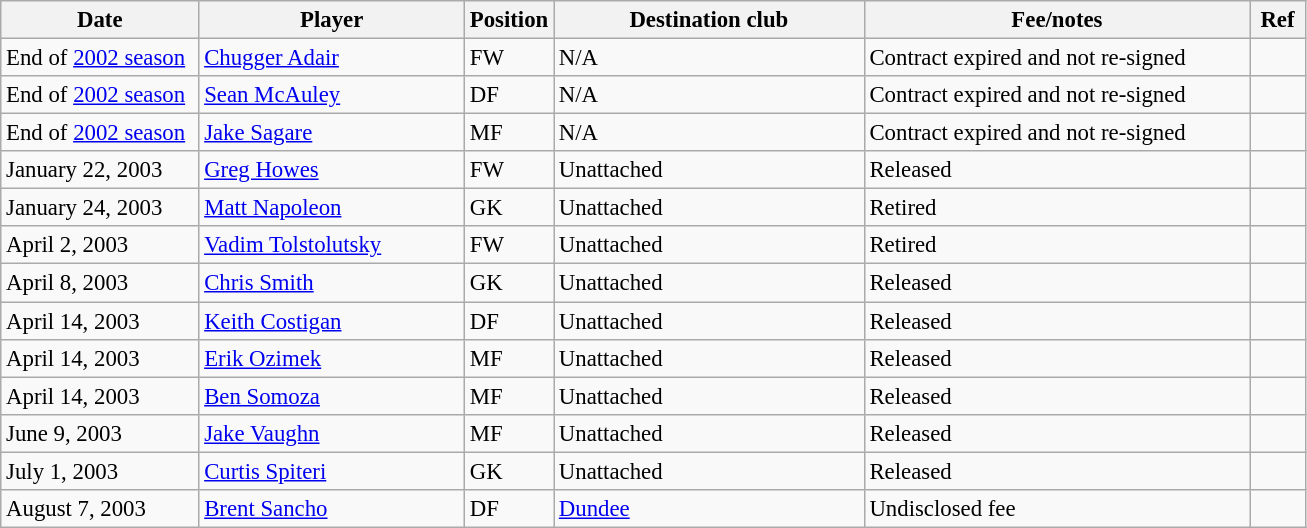<table class="wikitable" style="font-size:95%;">
<tr>
<th width=125px>Date</th>
<th width=170px>Player</th>
<th width=50px>Position</th>
<th width=200px>Destination club</th>
<th width=250px>Fee/notes</th>
<th width=30px>Ref</th>
</tr>
<tr>
<td>End of <a href='#'>2002 season</a></td>
<td> <a href='#'>Chugger Adair</a></td>
<td>FW</td>
<td>N/A</td>
<td>Contract expired and not re-signed</td>
<td></td>
</tr>
<tr>
<td>End of <a href='#'>2002 season</a></td>
<td> <a href='#'>Sean McAuley</a></td>
<td>DF</td>
<td>N/A</td>
<td>Contract expired and not re-signed</td>
<td></td>
</tr>
<tr>
<td>End of <a href='#'>2002 season</a></td>
<td> <a href='#'>Jake Sagare</a></td>
<td>MF</td>
<td>N/A</td>
<td>Contract expired and not re-signed</td>
<td></td>
</tr>
<tr>
<td>January 22, 2003</td>
<td> <a href='#'>Greg Howes</a></td>
<td>FW</td>
<td>Unattached</td>
<td>Released</td>
<td></td>
</tr>
<tr>
<td>January 24, 2003</td>
<td> <a href='#'>Matt Napoleon</a></td>
<td>GK</td>
<td>Unattached</td>
<td>Retired</td>
<td></td>
</tr>
<tr>
<td>April 2, 2003</td>
<td> <a href='#'>Vadim Tolstolutsky</a></td>
<td>FW</td>
<td>Unattached</td>
<td>Retired</td>
<td></td>
</tr>
<tr>
<td>April 8, 2003</td>
<td> <a href='#'>Chris Smith</a></td>
<td>GK</td>
<td>Unattached</td>
<td>Released</td>
<td></td>
</tr>
<tr>
<td>April 14, 2003</td>
<td> <a href='#'>Keith Costigan</a></td>
<td>DF</td>
<td>Unattached</td>
<td>Released</td>
<td></td>
</tr>
<tr>
<td>April 14, 2003</td>
<td> <a href='#'>Erik Ozimek</a></td>
<td>MF</td>
<td>Unattached</td>
<td>Released</td>
<td></td>
</tr>
<tr>
<td>April 14, 2003</td>
<td> <a href='#'>Ben Somoza</a></td>
<td>MF</td>
<td>Unattached</td>
<td>Released</td>
<td></td>
</tr>
<tr>
<td>June 9, 2003</td>
<td> <a href='#'>Jake Vaughn</a></td>
<td>MF</td>
<td>Unattached</td>
<td>Released</td>
<td></td>
</tr>
<tr>
<td>July 1, 2003</td>
<td> <a href='#'>Curtis Spiteri</a></td>
<td>GK</td>
<td>Unattached</td>
<td>Released</td>
<td></td>
</tr>
<tr>
<td>August 7, 2003</td>
<td> <a href='#'>Brent Sancho</a></td>
<td>DF</td>
<td> <a href='#'>Dundee</a></td>
<td>Undisclosed fee</td>
<td></td>
</tr>
</table>
